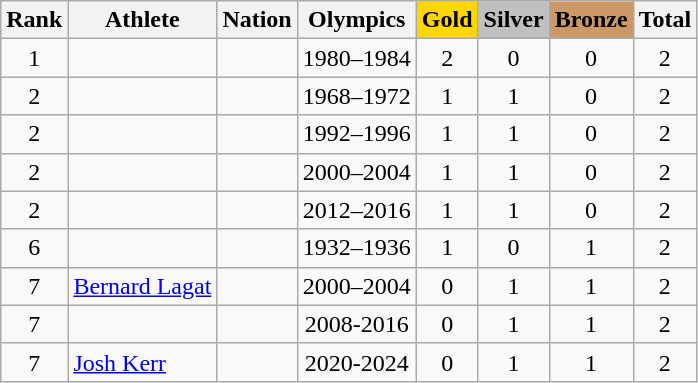<table class="wikitable sortable" style="text-align:center">
<tr>
<th>Rank</th>
<th>Athlete</th>
<th>Nation</th>
<th>Olympics</th>
<th style="background-color:gold">Gold</th>
<th style="background-color:silver">Silver</th>
<th style="background-color:#cc9966">Bronze</th>
<th>Total</th>
</tr>
<tr>
<td>1</td>
<td align=left></td>
<td align=left></td>
<td>1980–1984</td>
<td>2</td>
<td>0</td>
<td>0</td>
<td>2</td>
</tr>
<tr>
<td>2</td>
<td align=left></td>
<td align=left></td>
<td>1968–1972</td>
<td>1</td>
<td>1</td>
<td>0</td>
<td>2</td>
</tr>
<tr>
<td>2</td>
<td align=left></td>
<td align=left></td>
<td>1992–1996</td>
<td>1</td>
<td>1</td>
<td>0</td>
<td>2</td>
</tr>
<tr>
<td>2</td>
<td align=left></td>
<td align=left></td>
<td>2000–2004</td>
<td>1</td>
<td>1</td>
<td>0</td>
<td>2</td>
</tr>
<tr>
<td>2</td>
<td align=left></td>
<td align=left></td>
<td>2012–2016</td>
<td>1</td>
<td>1</td>
<td>0</td>
<td>2</td>
</tr>
<tr>
<td>6</td>
<td align=left></td>
<td align=left></td>
<td>1932–1936</td>
<td>1</td>
<td>0</td>
<td>1</td>
<td>2</td>
</tr>
<tr>
<td>7</td>
<td align=left data-sort-value="Lagat, Bernard"><a href='#'>Bernard Lagat</a></td>
<td align=left></td>
<td>2000–2004</td>
<td>0</td>
<td>1</td>
<td>1</td>
<td>2</td>
</tr>
<tr>
<td>7</td>
<td align=left></td>
<td align=left></td>
<td>2008-2016</td>
<td>0</td>
<td>1</td>
<td>1</td>
<td>2</td>
</tr>
<tr>
<td>7</td>
<td align=left data-sort-value="Kerr, Josh"><a href='#'>Josh Kerr</a></td>
<td align=left></td>
<td>2020-2024</td>
<td>0</td>
<td>1</td>
<td>1</td>
<td>2</td>
</tr>
</table>
